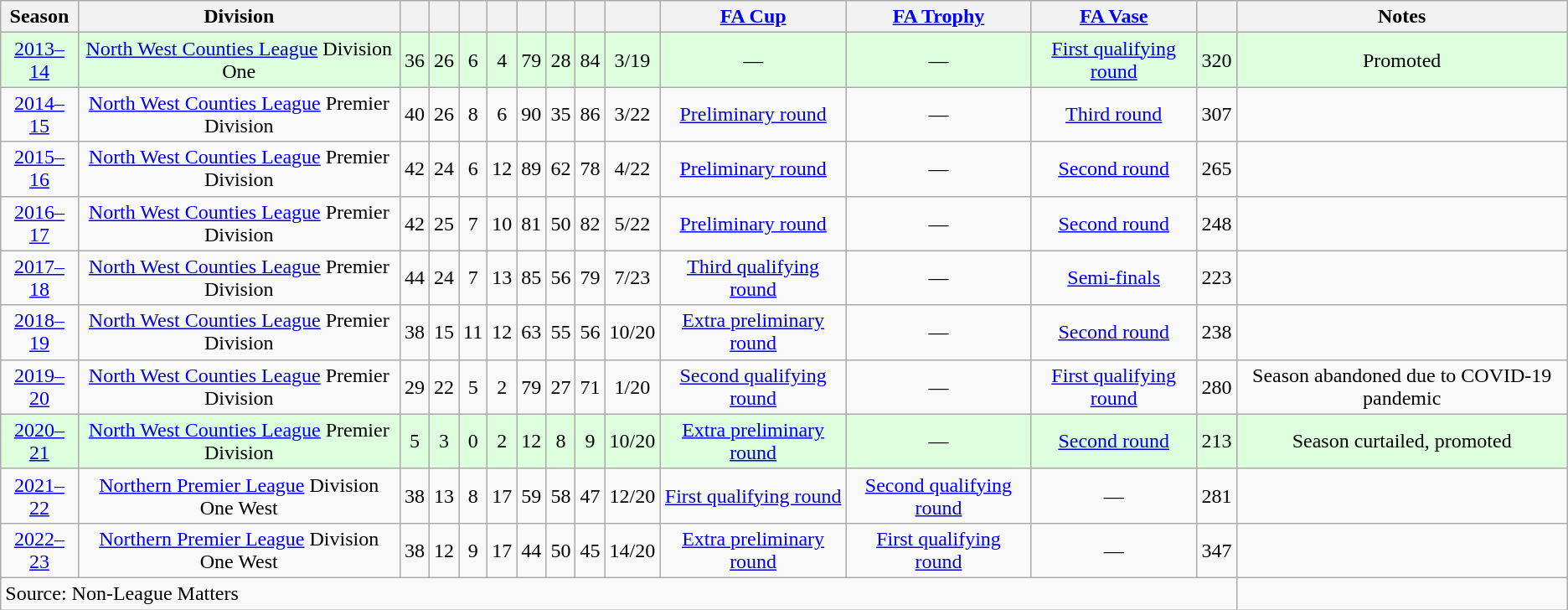<table class="wikitable" style=text-align:center>
<tr>
<th>Season</th>
<th>Division</th>
<th></th>
<th></th>
<th></th>
<th></th>
<th></th>
<th></th>
<th></th>
<th></th>
<th><a href='#'>FA Cup</a></th>
<th><a href='#'>FA Trophy</a></th>
<th><a href='#'>FA Vase</a></th>
<th></th>
<th>Notes</th>
</tr>
<tr bgcolor="#DDFFDD">
<td><a href='#'>2013–14</a></td>
<td><a href='#'>North West Counties League</a> Division One</td>
<td>36</td>
<td>26</td>
<td>6</td>
<td>4</td>
<td>79</td>
<td>28</td>
<td>84</td>
<td>3/19</td>
<td>—</td>
<td>—</td>
<td><a href='#'>First qualifying round</a></td>
<td>320</td>
<td>Promoted</td>
</tr>
<tr>
<td><a href='#'>2014–15</a></td>
<td><a href='#'>North West Counties League</a> Premier Division</td>
<td>40</td>
<td>26</td>
<td>8</td>
<td>6</td>
<td>90</td>
<td>35</td>
<td>86</td>
<td>3/22</td>
<td><a href='#'>Preliminary round</a></td>
<td>—</td>
<td><a href='#'>Third round</a></td>
<td>307</td>
<td></td>
</tr>
<tr>
<td><a href='#'>2015–16</a></td>
<td><a href='#'>North West Counties League</a> Premier Division</td>
<td>42</td>
<td>24</td>
<td>6</td>
<td>12</td>
<td>89</td>
<td>62</td>
<td>78</td>
<td>4/22</td>
<td><a href='#'>Preliminary round</a></td>
<td>—</td>
<td><a href='#'>Second round</a></td>
<td>265</td>
<td></td>
</tr>
<tr>
<td><a href='#'>2016–17</a></td>
<td><a href='#'>North West Counties League</a> Premier Division</td>
<td>42</td>
<td>25</td>
<td>7</td>
<td>10</td>
<td>81</td>
<td>50</td>
<td>82</td>
<td>5/22</td>
<td><a href='#'>Preliminary round</a></td>
<td>—</td>
<td><a href='#'>Second round</a></td>
<td>248</td>
<td></td>
</tr>
<tr>
<td><a href='#'>2017–18</a></td>
<td><a href='#'>North West Counties League</a> Premier Division</td>
<td>44</td>
<td>24</td>
<td>7</td>
<td>13</td>
<td>85</td>
<td>56</td>
<td>79</td>
<td>7/23</td>
<td><a href='#'>Third qualifying round</a></td>
<td>—</td>
<td><a href='#'>Semi-finals</a></td>
<td>223</td>
<td></td>
</tr>
<tr>
<td><a href='#'>2018–19</a></td>
<td><a href='#'>North West Counties League</a> Premier Division</td>
<td>38</td>
<td>15</td>
<td>11</td>
<td>12</td>
<td>63</td>
<td>55</td>
<td>56</td>
<td>10/20</td>
<td><a href='#'>Extra preliminary round</a></td>
<td>—</td>
<td><a href='#'>Second round</a></td>
<td>238</td>
<td></td>
</tr>
<tr>
<td><a href='#'>2019–20</a></td>
<td><a href='#'>North West Counties League</a> Premier Division</td>
<td>29</td>
<td>22</td>
<td>5</td>
<td>2</td>
<td>79</td>
<td>27</td>
<td>71</td>
<td>1/20</td>
<td><a href='#'>Second qualifying round</a></td>
<td>—</td>
<td><a href='#'>First qualifying round</a></td>
<td>280</td>
<td>Season abandoned due to COVID-19 pandemic</td>
</tr>
<tr bgcolor="#DDFFDD">
<td><a href='#'>2020–21</a></td>
<td><a href='#'>North West Counties League</a> Premier Division</td>
<td>5</td>
<td>3</td>
<td>0</td>
<td>2</td>
<td>12</td>
<td>8</td>
<td>9</td>
<td>10/20</td>
<td><a href='#'>Extra preliminary round</a></td>
<td>—</td>
<td><a href='#'>Second round</a></td>
<td>213</td>
<td>Season curtailed, promoted</td>
</tr>
<tr>
<td><a href='#'>2021–22</a></td>
<td><a href='#'>Northern Premier League</a> Division One West</td>
<td>38</td>
<td>13</td>
<td>8</td>
<td>17</td>
<td>59</td>
<td>58</td>
<td>47</td>
<td>12/20</td>
<td><a href='#'>First qualifying round</a></td>
<td><a href='#'>Second qualifying round</a></td>
<td>—</td>
<td>281</td>
<td></td>
</tr>
<tr>
<td><a href='#'>2022–23</a></td>
<td><a href='#'>Northern Premier League</a> Division One West</td>
<td>38</td>
<td>12</td>
<td>9</td>
<td>17</td>
<td>44</td>
<td>50</td>
<td>45</td>
<td>14/20</td>
<td><a href='#'>Extra preliminary round</a></td>
<td><a href='#'>First qualifying round</a></td>
<td>—</td>
<td>347</td>
<td></td>
</tr>
<tr>
<td colspan=14 align=left>Source: Non-League Matters</td>
</tr>
</table>
